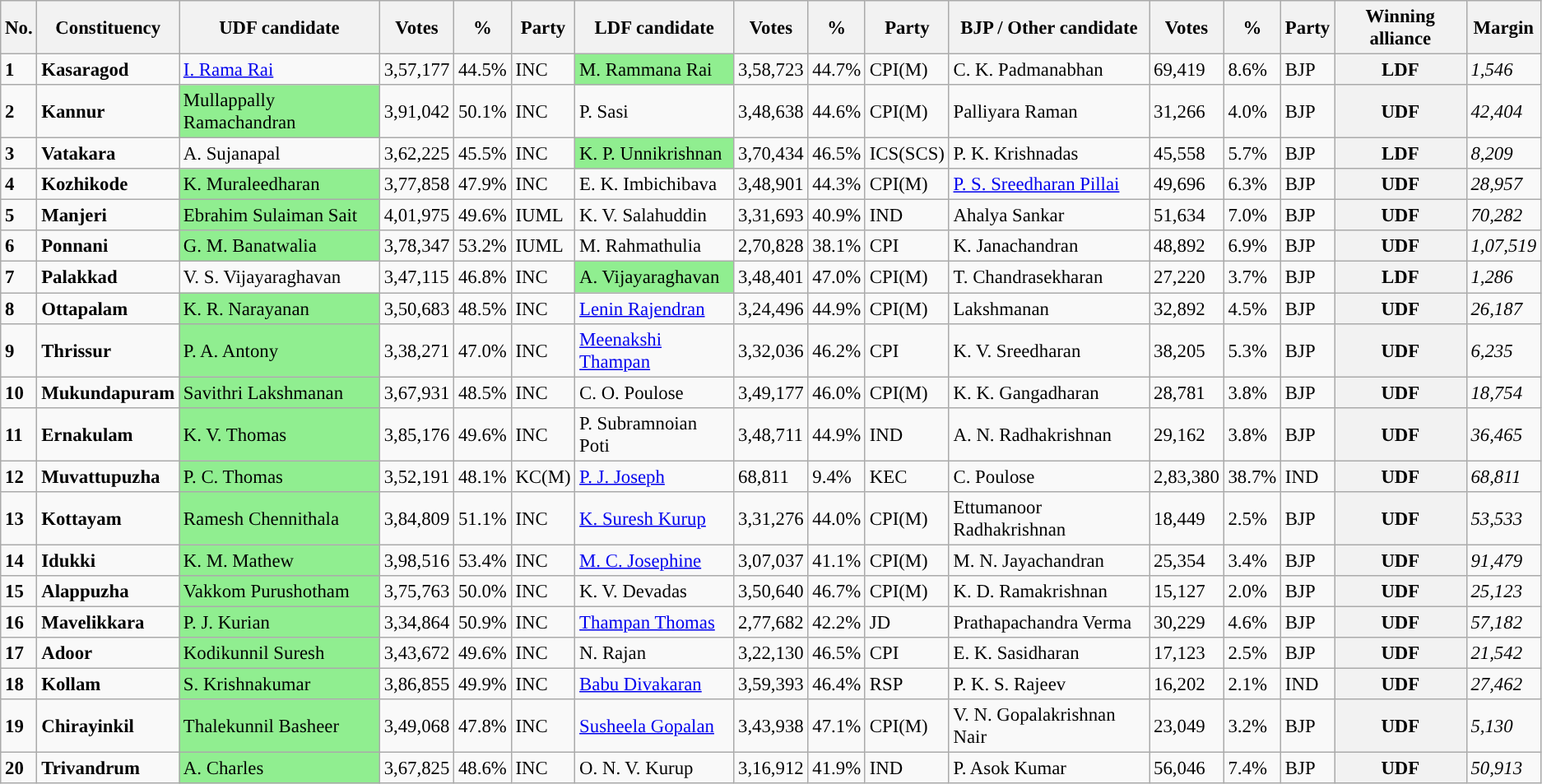<table class="wikitable sortable" style="font-size:95%;">
<tr>
<th>No.</th>
<th>Constituency</th>
<th>UDF candidate</th>
<th>Votes</th>
<th>%</th>
<th>Party</th>
<th>LDF candidate</th>
<th>Votes</th>
<th>%</th>
<th>Party</th>
<th>BJP / Other candidate</th>
<th>Votes</th>
<th>%</th>
<th>Party</th>
<th>Winning alliance</th>
<th>Margin</th>
</tr>
<tr>
<td><strong>1</strong></td>
<td><strong>Kasaragod</strong></td>
<td><a href='#'>I. Rama Rai</a></td>
<td>3,57,177</td>
<td>44.5%</td>
<td>INC</td>
<td style="background:lightgreen;">M. Rammana Rai</td>
<td>3,58,723</td>
<td>44.7%</td>
<td>CPI(M)</td>
<td>C. K. Padmanabhan</td>
<td>69,419</td>
<td>8.6%</td>
<td>BJP</td>
<th style="background:">LDF</th>
<td><em>1,546</em></td>
</tr>
<tr>
<td><strong>2</strong></td>
<td><strong>Kannur</strong></td>
<td style="background:lightgreen;">Mullappally Ramachandran</td>
<td>3,91,042</td>
<td>50.1%</td>
<td>INC</td>
<td>P. Sasi</td>
<td>3,48,638</td>
<td>44.6%</td>
<td>CPI(M)</td>
<td>Palliyara Raman</td>
<td>31,266</td>
<td>4.0%</td>
<td>BJP</td>
<th style="background:">UDF</th>
<td><em>42,404</em></td>
</tr>
<tr>
<td><strong>3</strong></td>
<td><strong>Vatakara</strong></td>
<td>A. Sujanapal</td>
<td>3,62,225</td>
<td>45.5%</td>
<td>INC</td>
<td style="background:lightgreen;">K. P. Unnikrishnan</td>
<td>3,70,434</td>
<td>46.5%</td>
<td>ICS(SCS)</td>
<td>P. K. Krishnadas</td>
<td>45,558</td>
<td>5.7%</td>
<td>BJP</td>
<th style="background:">LDF</th>
<td><em>8,209</em></td>
</tr>
<tr>
<td><strong>4</strong></td>
<td><strong>Kozhikode</strong></td>
<td style="background:lightgreen;">K. Muraleedharan</td>
<td>3,77,858</td>
<td>47.9%</td>
<td>INC</td>
<td>E. K. Imbichibava</td>
<td>3,48,901</td>
<td>44.3%</td>
<td>CPI(M)</td>
<td><a href='#'>P. S. Sreedharan Pillai</a></td>
<td>49,696</td>
<td>6.3%</td>
<td>BJP</td>
<th style="background:">UDF</th>
<td><em>28,957</em></td>
</tr>
<tr>
<td><strong>5</strong></td>
<td><strong>Manjeri</strong></td>
<td style="background:lightgreen;">Ebrahim Sulaiman Sait</td>
<td>4,01,975</td>
<td>49.6%</td>
<td>IUML</td>
<td>K. V. Salahuddin</td>
<td>3,31,693</td>
<td>40.9%</td>
<td>IND</td>
<td>Ahalya Sankar</td>
<td>51,634</td>
<td>7.0%</td>
<td>BJP</td>
<th style="background:">UDF</th>
<td><em>70,282</em></td>
</tr>
<tr>
<td><strong>6</strong></td>
<td><strong>Ponnani</strong></td>
<td style="background:lightgreen;">G. M. Banatwalia</td>
<td>3,78,347</td>
<td>53.2%</td>
<td>IUML</td>
<td>M. Rahmathulia</td>
<td>2,70,828</td>
<td>38.1%</td>
<td>CPI</td>
<td>K. Janachandran</td>
<td>48,892</td>
<td>6.9%</td>
<td>BJP</td>
<th style="background:">UDF</th>
<td><em>1,07,519</em></td>
</tr>
<tr>
<td><strong>7</strong></td>
<td><strong>Palakkad</strong></td>
<td>V. S. Vijayaraghavan</td>
<td>3,47,115</td>
<td>46.8%</td>
<td>INC</td>
<td style="background:lightgreen;">A. Vijayaraghavan</td>
<td>3,48,401</td>
<td>47.0%</td>
<td>CPI(M)</td>
<td>T. Chandrasekharan</td>
<td>27,220</td>
<td>3.7%</td>
<td>BJP</td>
<th style="background:">LDF</th>
<td><em>1,286</em></td>
</tr>
<tr>
<td><strong>8</strong></td>
<td><strong>Ottapalam</strong></td>
<td style="background:lightgreen;">K. R. Narayanan</td>
<td>3,50,683</td>
<td>48.5%</td>
<td>INC</td>
<td><a href='#'>Lenin Rajendran</a></td>
<td>3,24,496</td>
<td>44.9%</td>
<td>CPI(M)</td>
<td>Lakshmanan</td>
<td>32,892</td>
<td>4.5%</td>
<td>BJP</td>
<th style="background:">UDF</th>
<td><em>26,187</em></td>
</tr>
<tr>
<td><strong>9</strong></td>
<td><strong>Thrissur</strong></td>
<td style="background:lightgreen;">P. A. Antony</td>
<td>3,38,271</td>
<td>47.0%</td>
<td>INC</td>
<td><a href='#'>Meenakshi Thampan</a></td>
<td>3,32,036</td>
<td>46.2%</td>
<td>CPI</td>
<td>K. V. Sreedharan</td>
<td>38,205</td>
<td>5.3%</td>
<td>BJP</td>
<th style="background:">UDF</th>
<td><em>6,235</em></td>
</tr>
<tr>
<td><strong>10</strong></td>
<td><strong>Mukundapuram</strong></td>
<td style="background:lightgreen;">Savithri Lakshmanan</td>
<td>3,67,931</td>
<td>48.5%</td>
<td>INC</td>
<td>C. O. Poulose</td>
<td>3,49,177</td>
<td>46.0%</td>
<td>CPI(M)</td>
<td>K. K. Gangadharan</td>
<td>28,781</td>
<td>3.8%</td>
<td>BJP</td>
<th style="background:">UDF</th>
<td><em>18,754</em></td>
</tr>
<tr>
<td><strong>11</strong></td>
<td><strong>Ernakulam</strong></td>
<td style="background:lightgreen;">K. V. Thomas</td>
<td>3,85,176</td>
<td>49.6%</td>
<td>INC</td>
<td>P. Subramnoian Poti</td>
<td>3,48,711</td>
<td>44.9%</td>
<td>IND</td>
<td>A. N. Radhakrishnan</td>
<td>29,162</td>
<td>3.8%</td>
<td>BJP</td>
<th style="background:">UDF</th>
<td><em>36,465</em></td>
</tr>
<tr>
<td><strong>12</strong></td>
<td><strong>Muvattupuzha</strong></td>
<td style="background:lightgreen;">P. C. Thomas</td>
<td>3,52,191</td>
<td>48.1%</td>
<td>KC(M)</td>
<td><a href='#'>P. J. Joseph</a></td>
<td>68,811</td>
<td>9.4%</td>
<td>KEC</td>
<td>C. Poulose</td>
<td>2,83,380</td>
<td>38.7%</td>
<td>IND</td>
<th style="background:">UDF</th>
<td><em>68,811</em></td>
</tr>
<tr>
<td><strong>13</strong></td>
<td><strong>Kottayam</strong></td>
<td style="background:lightgreen;">Ramesh Chennithala</td>
<td>3,84,809</td>
<td>51.1%</td>
<td>INC</td>
<td><a href='#'>K. Suresh Kurup</a></td>
<td>3,31,276</td>
<td>44.0%</td>
<td>CPI(M)</td>
<td>Ettumanoor Radhakrishnan</td>
<td>18,449</td>
<td>2.5%</td>
<td>BJP</td>
<th style="background:">UDF</th>
<td><em>53,533</em></td>
</tr>
<tr>
<td><strong>14</strong></td>
<td><strong>Idukki</strong></td>
<td style="background:lightgreen;">K. M. Mathew</td>
<td>3,98,516</td>
<td>53.4%</td>
<td>INC</td>
<td><a href='#'>M. C. Josephine</a></td>
<td>3,07,037</td>
<td>41.1%</td>
<td>CPI(M)</td>
<td>M. N. Jayachandran</td>
<td>25,354</td>
<td>3.4%</td>
<td>BJP</td>
<th style="background:">UDF</th>
<td><em>91,479</em></td>
</tr>
<tr>
<td><strong>15</strong></td>
<td><strong>Alappuzha</strong></td>
<td style="background:lightgreen;">Vakkom Purushotham</td>
<td>3,75,763</td>
<td>50.0%</td>
<td>INC</td>
<td>K. V. Devadas</td>
<td>3,50,640</td>
<td>46.7%</td>
<td>CPI(M)</td>
<td>K. D. Ramakrishnan</td>
<td>15,127</td>
<td>2.0%</td>
<td>BJP</td>
<th style="background:">UDF</th>
<td><em>25,123</em></td>
</tr>
<tr>
<td><strong>16</strong></td>
<td><strong>Mavelikkara</strong></td>
<td style="background:lightgreen;">P. J. Kurian</td>
<td>3,34,864</td>
<td>50.9%</td>
<td>INC</td>
<td><a href='#'>Thampan Thomas</a></td>
<td>2,77,682</td>
<td>42.2%</td>
<td>JD</td>
<td>Prathapachandra Verma</td>
<td>30,229</td>
<td>4.6%</td>
<td>BJP</td>
<th style="background:">UDF</th>
<td><em>57,182</em></td>
</tr>
<tr>
<td><strong>17</strong></td>
<td><strong>Adoor</strong></td>
<td style="background:lightgreen;">Kodikunnil Suresh</td>
<td>3,43,672</td>
<td>49.6%</td>
<td>INC</td>
<td>N. Rajan</td>
<td>3,22,130</td>
<td>46.5%</td>
<td>CPI</td>
<td>E. K. Sasidharan</td>
<td>17,123</td>
<td>2.5%</td>
<td>BJP</td>
<th style="background:">UDF</th>
<td><em>21,542</em></td>
</tr>
<tr>
<td><strong>18</strong></td>
<td><strong>Kollam</strong></td>
<td style="background:lightgreen;">S. Krishnakumar</td>
<td>3,86,855</td>
<td>49.9%</td>
<td>INC</td>
<td><a href='#'>Babu Divakaran</a></td>
<td>3,59,393</td>
<td>46.4%</td>
<td>RSP</td>
<td>P. K. S. Rajeev</td>
<td>16,202</td>
<td>2.1%</td>
<td>IND</td>
<th style="background:">UDF</th>
<td><em>27,462</em></td>
</tr>
<tr>
<td><strong>19</strong></td>
<td><strong>Chirayinkil</strong></td>
<td style="background:lightgreen;">Thalekunnil Basheer</td>
<td>3,49,068</td>
<td>47.8%</td>
<td>INC</td>
<td><a href='#'>Susheela Gopalan</a></td>
<td>3,43,938</td>
<td>47.1%</td>
<td>CPI(M)</td>
<td>V. N. Gopalakrishnan Nair</td>
<td>23,049</td>
<td>3.2%</td>
<td>BJP</td>
<th style="background:">UDF</th>
<td><em>5,130</em></td>
</tr>
<tr>
<td><strong>20</strong></td>
<td><strong>Trivandrum</strong></td>
<td style="background:lightgreen;">A. Charles</td>
<td>3,67,825</td>
<td>48.6%</td>
<td>INC</td>
<td>O. N. V. Kurup</td>
<td>3,16,912</td>
<td>41.9%</td>
<td>IND</td>
<td>P. Asok Kumar</td>
<td>56,046</td>
<td>7.4%</td>
<td>BJP</td>
<th style="background:">UDF</th>
<td><em>50,913</em></td>
</tr>
</table>
